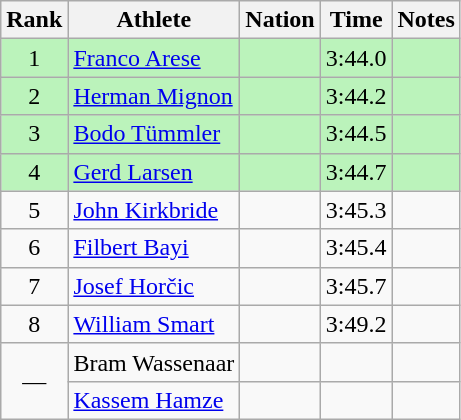<table class="wikitable sortable" style="text-align:center">
<tr>
<th>Rank</th>
<th>Athlete</th>
<th>Nation</th>
<th>Time</th>
<th>Notes</th>
</tr>
<tr style="background:#bbf3bb;">
<td>1</td>
<td align=left><a href='#'>Franco Arese</a></td>
<td align=left></td>
<td>3:44.0</td>
<td></td>
</tr>
<tr style="background:#bbf3bb;">
<td>2</td>
<td align=left><a href='#'>Herman Mignon</a></td>
<td align=left></td>
<td>3:44.2</td>
<td></td>
</tr>
<tr style="background:#bbf3bb;">
<td>3</td>
<td align=left><a href='#'>Bodo Tümmler</a></td>
<td align=left></td>
<td>3:44.5</td>
<td></td>
</tr>
<tr style="background:#bbf3bb;">
<td>4</td>
<td align=left><a href='#'>Gerd Larsen</a></td>
<td align=left></td>
<td>3:44.7</td>
<td></td>
</tr>
<tr>
<td>5</td>
<td align=left><a href='#'>John Kirkbride</a></td>
<td align=left></td>
<td>3:45.3</td>
<td></td>
</tr>
<tr>
<td>6</td>
<td align=left><a href='#'>Filbert Bayi</a></td>
<td align=left></td>
<td>3:45.4</td>
<td></td>
</tr>
<tr>
<td>7</td>
<td align=left><a href='#'>Josef Horčic</a></td>
<td align=left></td>
<td>3:45.7</td>
<td></td>
</tr>
<tr>
<td>8</td>
<td align=left><a href='#'>William Smart</a></td>
<td align=left></td>
<td>3:49.2</td>
<td></td>
</tr>
<tr>
<td rowspan=2 data-sort-value=9>—</td>
<td align=left>Bram Wassenaar</td>
<td align=left></td>
<td></td>
<td></td>
</tr>
<tr>
<td align=left><a href='#'>Kassem Hamze</a></td>
<td align=left></td>
<td></td>
<td></td>
</tr>
</table>
